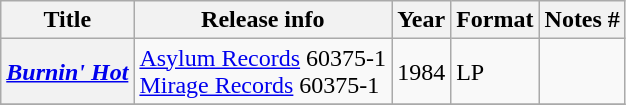<table class="wikitable plainrowheaders sortable">
<tr>
<th scope="col">Title</th>
<th scope="col">Release info</th>
<th scope="col">Year</th>
<th scope="col">Format</th>
<th scope="col" class="unsortable">Notes #</th>
</tr>
<tr>
<th scope="row"><em><a href='#'>Burnin' Hot</a></em></th>
<td><a href='#'>Asylum Records</a> 60375-1<br><a href='#'>Mirage Records</a> 60375-1</td>
<td>1984</td>
<td>LP</td>
<td></td>
</tr>
<tr>
</tr>
</table>
